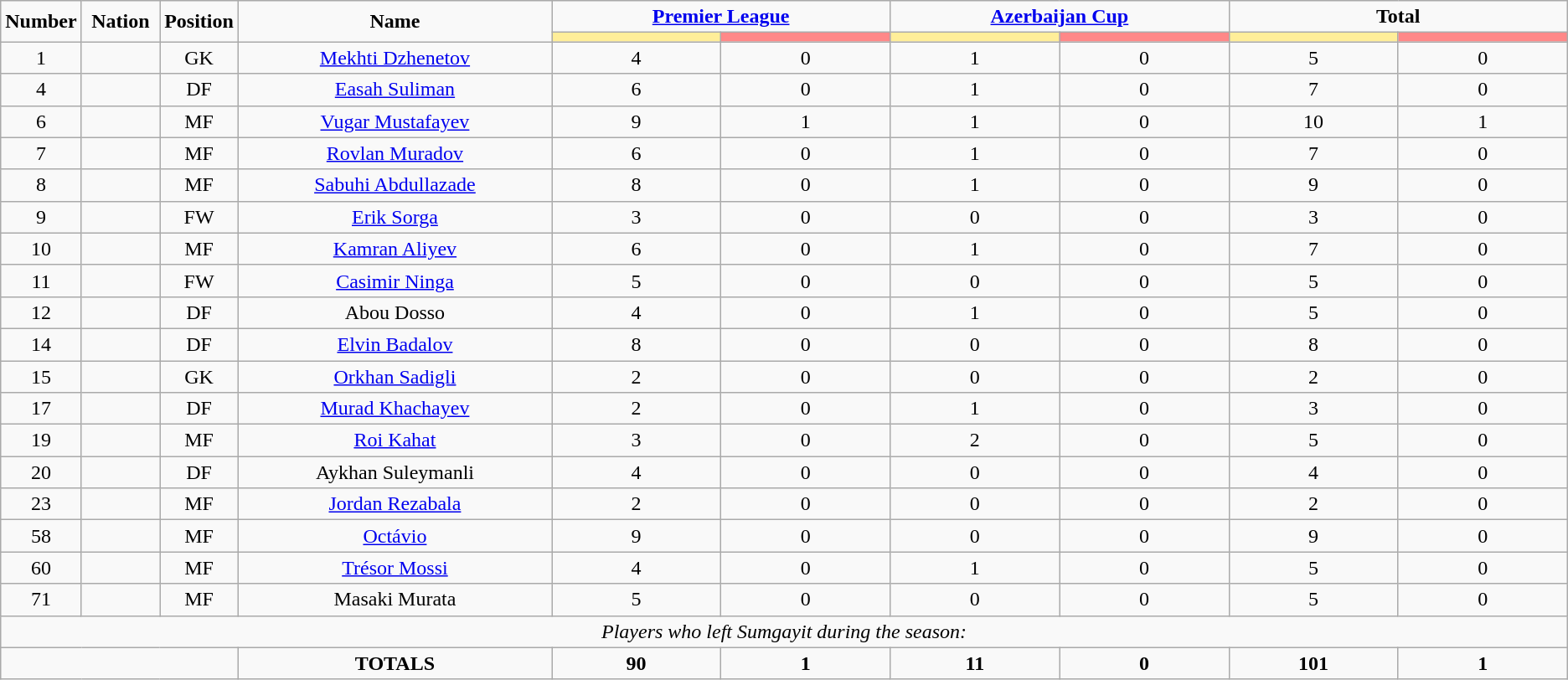<table class="wikitable" style="text-align:center;">
<tr>
<td rowspan="2"  style="width:5%; text-align:center;"><strong>Number</strong></td>
<td rowspan="2"  style="width:5%; text-align:center;"><strong>Nation</strong></td>
<td rowspan="2"  style="width:5%; text-align:center;"><strong>Position</strong></td>
<td rowspan="2"  style="width:20%; text-align:center;"><strong>Name</strong></td>
<td colspan="2" style="text-align:center;"><strong><a href='#'>Premier League</a></strong></td>
<td colspan="2" style="text-align:center;"><strong><a href='#'>Azerbaijan Cup</a></strong></td>
<td colspan="2" style="text-align:center;"><strong>Total</strong></td>
</tr>
<tr>
<th style="width:60px; background:#fe9;"></th>
<th style="width:60px; background:#ff8888;"></th>
<th style="width:60px; background:#fe9;"></th>
<th style="width:60px; background:#ff8888;"></th>
<th style="width:60px; background:#fe9;"></th>
<th style="width:60px; background:#ff8888;"></th>
</tr>
<tr>
<td>1</td>
<td></td>
<td>GK</td>
<td><a href='#'>Mekhti Dzhenetov</a></td>
<td>4</td>
<td>0</td>
<td>1</td>
<td>0</td>
<td>5</td>
<td>0</td>
</tr>
<tr>
<td>4</td>
<td></td>
<td>DF</td>
<td><a href='#'>Easah Suliman</a></td>
<td>6</td>
<td>0</td>
<td>1</td>
<td>0</td>
<td>7</td>
<td>0</td>
</tr>
<tr>
<td>6</td>
<td></td>
<td>MF</td>
<td><a href='#'>Vugar Mustafayev</a></td>
<td>9</td>
<td>1</td>
<td>1</td>
<td>0</td>
<td>10</td>
<td>1</td>
</tr>
<tr>
<td>7</td>
<td></td>
<td>MF</td>
<td><a href='#'>Rovlan Muradov</a></td>
<td>6</td>
<td>0</td>
<td>1</td>
<td>0</td>
<td>7</td>
<td>0</td>
</tr>
<tr>
<td>8</td>
<td></td>
<td>MF</td>
<td><a href='#'>Sabuhi Abdullazade</a></td>
<td>8</td>
<td>0</td>
<td>1</td>
<td>0</td>
<td>9</td>
<td>0</td>
</tr>
<tr>
<td>9</td>
<td></td>
<td>FW</td>
<td><a href='#'>Erik Sorga</a></td>
<td>3</td>
<td>0</td>
<td>0</td>
<td>0</td>
<td>3</td>
<td>0</td>
</tr>
<tr>
<td>10</td>
<td></td>
<td>MF</td>
<td><a href='#'>Kamran Aliyev</a></td>
<td>6</td>
<td>0</td>
<td>1</td>
<td>0</td>
<td>7</td>
<td>0</td>
</tr>
<tr>
<td>11</td>
<td></td>
<td>FW</td>
<td><a href='#'>Casimir Ninga</a></td>
<td>5</td>
<td>0</td>
<td>0</td>
<td>0</td>
<td>5</td>
<td>0</td>
</tr>
<tr>
<td>12</td>
<td></td>
<td>DF</td>
<td>Abou Dosso</td>
<td>4</td>
<td>0</td>
<td>1</td>
<td>0</td>
<td>5</td>
<td>0</td>
</tr>
<tr>
<td>14</td>
<td></td>
<td>DF</td>
<td><a href='#'>Elvin Badalov</a></td>
<td>8</td>
<td>0</td>
<td>0</td>
<td>0</td>
<td>8</td>
<td>0</td>
</tr>
<tr>
<td>15</td>
<td></td>
<td>GK</td>
<td><a href='#'>Orkhan Sadigli</a></td>
<td>2</td>
<td>0</td>
<td>0</td>
<td>0</td>
<td>2</td>
<td>0</td>
</tr>
<tr>
<td>17</td>
<td></td>
<td>DF</td>
<td><a href='#'>Murad Khachayev</a></td>
<td>2</td>
<td>0</td>
<td>1</td>
<td>0</td>
<td>3</td>
<td>0</td>
</tr>
<tr>
<td>19</td>
<td></td>
<td>MF</td>
<td><a href='#'>Roi Kahat</a></td>
<td>3</td>
<td>0</td>
<td>2</td>
<td>0</td>
<td>5</td>
<td>0</td>
</tr>
<tr>
<td>20</td>
<td></td>
<td>DF</td>
<td>Aykhan Suleymanli</td>
<td>4</td>
<td>0</td>
<td>0</td>
<td>0</td>
<td>4</td>
<td>0</td>
</tr>
<tr>
<td>23</td>
<td></td>
<td>MF</td>
<td><a href='#'>Jordan Rezabala</a></td>
<td>2</td>
<td>0</td>
<td>0</td>
<td>0</td>
<td>2</td>
<td>0</td>
</tr>
<tr>
<td>58</td>
<td></td>
<td>MF</td>
<td><a href='#'>Octávio</a></td>
<td>9</td>
<td>0</td>
<td>0</td>
<td>0</td>
<td>9</td>
<td>0</td>
</tr>
<tr>
<td>60</td>
<td></td>
<td>MF</td>
<td><a href='#'>Trésor Mossi</a></td>
<td>4</td>
<td>0</td>
<td>1</td>
<td>0</td>
<td>5</td>
<td>0</td>
</tr>
<tr>
<td>71</td>
<td></td>
<td>MF</td>
<td>Masaki Murata</td>
<td>5</td>
<td>0</td>
<td>0</td>
<td>0</td>
<td>5</td>
<td>0</td>
</tr>
<tr>
<td colspan="14"><em>Players who left Sumgayit during the season:</em></td>
</tr>
<tr>
<td colspan="3"></td>
<td><strong>TOTALS</strong></td>
<td><strong>90</strong></td>
<td><strong>1</strong></td>
<td><strong>11</strong></td>
<td><strong>0</strong></td>
<td><strong>101</strong></td>
<td><strong>1</strong></td>
</tr>
</table>
